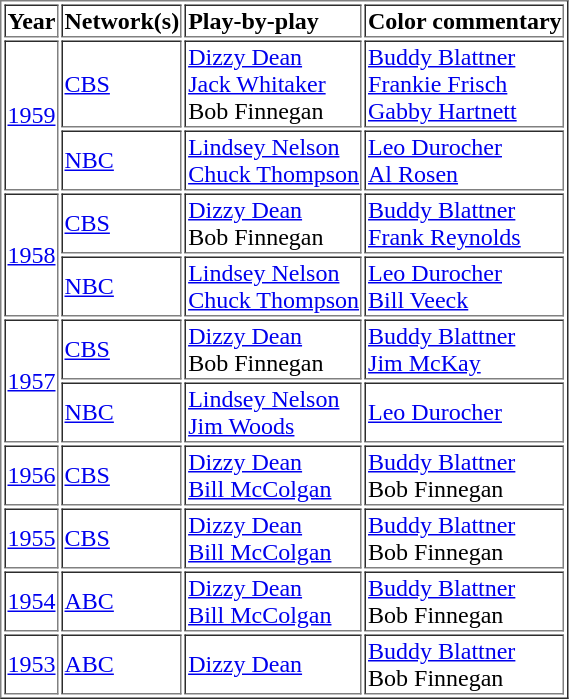<table border="1" cellpadding="1">
<tr>
<td><strong>Year</strong></td>
<td><strong>Network(s)</strong></td>
<td><strong>Play-by-play</strong></td>
<td><strong>Color commentary</strong></td>
</tr>
<tr>
<td rowspan="2" nowrap=""><a href='#'>1959</a></td>
<td><a href='#'>CBS</a></td>
<td><a href='#'>Dizzy Dean</a><br><a href='#'>Jack Whitaker</a><br>Bob Finnegan</td>
<td><a href='#'>Buddy Blattner</a><br><a href='#'>Frankie Frisch</a><br><a href='#'>Gabby Hartnett</a></td>
</tr>
<tr>
<td nowrap><a href='#'>NBC</a></td>
<td><a href='#'>Lindsey Nelson</a><br><a href='#'>Chuck Thompson</a></td>
<td><a href='#'>Leo Durocher</a><br><a href='#'>Al Rosen</a></td>
</tr>
<tr>
<td rowspan="2" nowrap=""><a href='#'>1958</a></td>
<td><a href='#'>CBS</a></td>
<td><a href='#'>Dizzy Dean</a><br>Bob Finnegan</td>
<td><a href='#'>Buddy Blattner</a><br><a href='#'>Frank Reynolds</a></td>
</tr>
<tr>
<td nowrap><a href='#'>NBC</a></td>
<td><a href='#'>Lindsey Nelson</a><br><a href='#'>Chuck Thompson</a></td>
<td><a href='#'>Leo Durocher</a><br><a href='#'>Bill Veeck</a></td>
</tr>
<tr>
<td rowspan="2" nowrap=""><a href='#'>1957</a></td>
<td><a href='#'>CBS</a></td>
<td><a href='#'>Dizzy Dean</a><br>Bob Finnegan</td>
<td><a href='#'>Buddy Blattner</a><br><a href='#'>Jim McKay</a></td>
</tr>
<tr>
<td nowrap><a href='#'>NBC</a></td>
<td><a href='#'>Lindsey Nelson</a><br><a href='#'>Jim Woods</a></td>
<td><a href='#'>Leo Durocher</a></td>
</tr>
<tr>
<td><a href='#'>1956</a></td>
<td><a href='#'>CBS</a></td>
<td><a href='#'>Dizzy Dean</a><br><a href='#'>Bill McColgan</a></td>
<td><a href='#'>Buddy Blattner</a><br>Bob Finnegan</td>
</tr>
<tr>
<td><a href='#'>1955</a></td>
<td><a href='#'>CBS</a></td>
<td><a href='#'>Dizzy Dean</a><br><a href='#'>Bill McColgan</a></td>
<td><a href='#'>Buddy Blattner</a><br>Bob Finnegan</td>
</tr>
<tr>
<td><a href='#'>1954</a></td>
<td><a href='#'>ABC</a></td>
<td><a href='#'>Dizzy Dean</a><br><a href='#'>Bill McColgan</a></td>
<td><a href='#'>Buddy Blattner</a><br>Bob Finnegan</td>
</tr>
<tr>
<td><a href='#'>1953</a></td>
<td><a href='#'>ABC</a></td>
<td><a href='#'>Dizzy Dean</a></td>
<td><a href='#'>Buddy Blattner</a><br>Bob Finnegan</td>
</tr>
</table>
